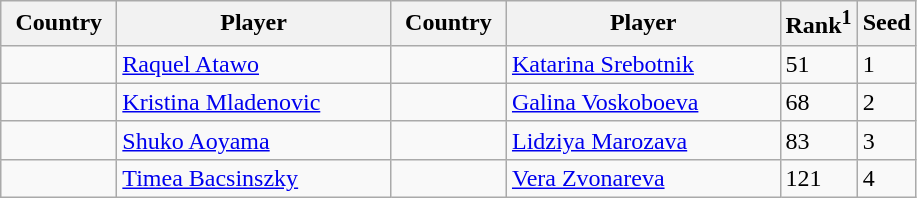<table class="sortable wikitable">
<tr>
<th width="70">Country</th>
<th width="175">Player</th>
<th width="70">Country</th>
<th width="175">Player</th>
<th>Rank<sup>1</sup></th>
<th>Seed</th>
</tr>
<tr>
<td></td>
<td><a href='#'>Raquel Atawo</a></td>
<td></td>
<td><a href='#'>Katarina Srebotnik</a></td>
<td>51</td>
<td>1</td>
</tr>
<tr>
<td></td>
<td><a href='#'>Kristina Mladenovic</a></td>
<td></td>
<td><a href='#'>Galina Voskoboeva</a></td>
<td>68</td>
<td>2</td>
</tr>
<tr>
<td></td>
<td><a href='#'>Shuko Aoyama</a></td>
<td></td>
<td><a href='#'>Lidziya Marozava</a></td>
<td>83</td>
<td>3</td>
</tr>
<tr>
<td></td>
<td><a href='#'>Timea Bacsinszky</a></td>
<td></td>
<td><a href='#'>Vera Zvonareva</a></td>
<td>121</td>
<td>4</td>
</tr>
</table>
